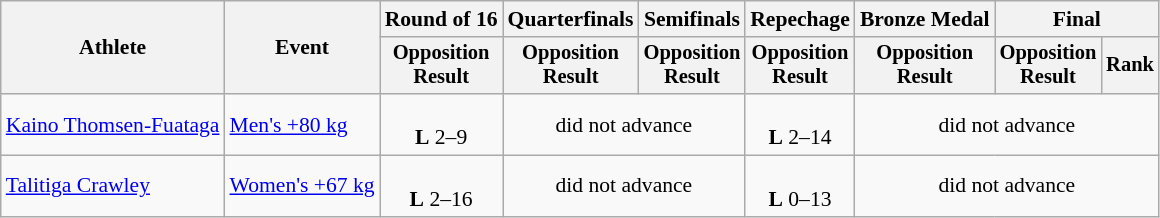<table class="wikitable" style="font-size:90%">
<tr>
<th rowspan="2">Athlete</th>
<th rowspan="2">Event</th>
<th>Round of 16</th>
<th>Quarterfinals</th>
<th>Semifinals</th>
<th>Repechage</th>
<th>Bronze Medal</th>
<th colspan=2>Final</th>
</tr>
<tr style="font-size:95%">
<th>Opposition<br>Result</th>
<th>Opposition<br>Result</th>
<th>Opposition<br>Result</th>
<th>Opposition<br>Result</th>
<th>Opposition<br>Result</th>
<th>Opposition<br>Result</th>
<th>Rank</th>
</tr>
<tr align=center>
<td align=left><a href='#'>Kaino Thomsen-Fuataga</a></td>
<td align=left><a href='#'>Men's +80 kg</a></td>
<td><br><strong>L</strong> 2–9</td>
<td colspan=2>did not advance</td>
<td><br><strong>L</strong> 2–14</td>
<td colspan=3>did not advance</td>
</tr>
<tr align=center>
<td align=left><a href='#'>Talitiga Crawley</a></td>
<td align=left><a href='#'>Women's +67 kg</a></td>
<td><br><strong>L</strong> 2–16</td>
<td colspan=2>did not advance</td>
<td><br><strong>L</strong> 0–13</td>
<td colspan=3>did not advance</td>
</tr>
</table>
